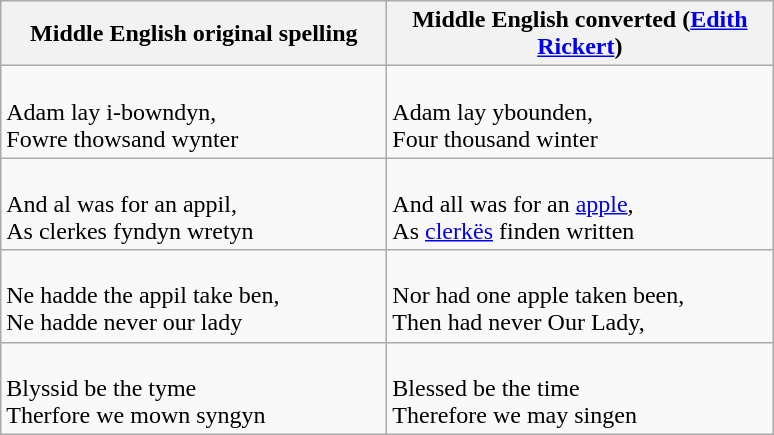<table class="wikitable">
<tr>
<th width="250">Middle English original spelling</th>
<th width="250">Middle English converted (<a href='#'>Edith Rickert</a>)</th>
</tr>
<tr>
<td><br>Adam lay i-bowndyn,<br>Fowre thowsand wynter<br></td>
<td><br>Adam lay ybounden,<br>Four thousand winter<br></td>
</tr>
<tr>
<td><br>And al was for an appil,<br>As clerkes fyndyn wretyn<br></td>
<td><br>And all was for an <a href='#'>apple</a>,<br>As <a href='#'>clerkës</a> finden written<br></td>
</tr>
<tr>
<td><br>Ne hadde the appil take ben,<br>Ne hadde never our lady<br></td>
<td><br>Nor had one apple taken been,<br>Then had never Our Lady,<br></td>
</tr>
<tr>
<td><br>Blyssid be the tyme<br>Therfore we mown syngyn<br></td>
<td><br>Blessed be the time <br>Therefore we may singen<br></td>
</tr>
</table>
